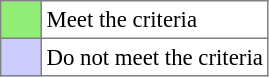<table bgcolor="#f7f8ff" cellpadding="3" cellspacing="0" border="1" style="font-size: 95%; border: gray solid 1px; border-collapse: collapse;text-align:center;">
<tr>
<td style="background: #90EE77;" width="20"></td>
<td bgcolor="#ffffff" align="left">Meet the criteria</td>
</tr>
<tr>
<td style="background: #ccccff" width="20"></td>
<td bgcolor="#ffffff" align="left">Do not meet the criteria</td>
</tr>
</table>
